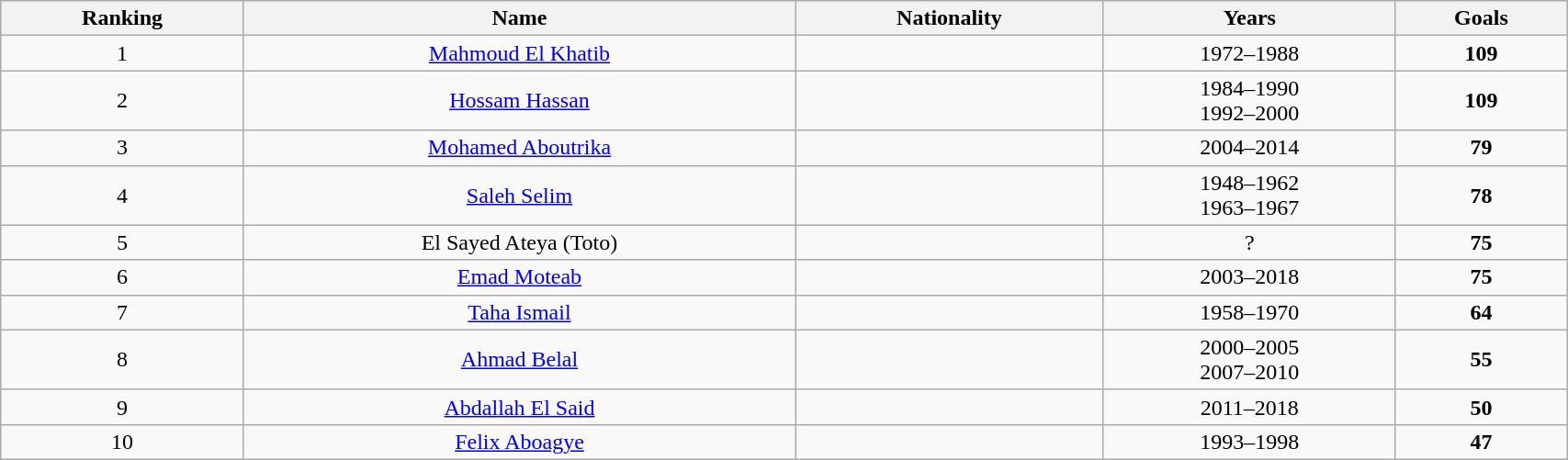<table class="wikitable sortable" style=text-align:center;width:90%>
<tr>
<th>Ranking</th>
<th>Name</th>
<th>Nationality</th>
<th>Years</th>
<th>Goals</th>
</tr>
<tr>
<td>1</td>
<td><a href='#'>Mahmoud El Khatib</a></td>
<td align="left"></td>
<td>1972–1988</td>
<td><strong>109</strong></td>
</tr>
<tr>
<td>2</td>
<td><a href='#'>Hossam Hassan</a></td>
<td align="left"></td>
<td>1984–1990<br>1992–2000</td>
<td><strong>109</strong></td>
</tr>
<tr>
<td>3</td>
<td><a href='#'>Mohamed Aboutrika</a></td>
<td align="left"></td>
<td>2004–2014</td>
<td><strong>79</strong></td>
</tr>
<tr>
<td>4</td>
<td><a href='#'>Saleh Selim</a></td>
<td align="left"></td>
<td>1948–1962<br>1963–1967</td>
<td><strong>78</strong></td>
</tr>
<tr>
<td>5</td>
<td>El Sayed Ateya (Toto)</td>
<td align="left"></td>
<td>?</td>
<td><strong>75</strong></td>
</tr>
<tr>
<td>6</td>
<td><a href='#'>Emad Moteab</a></td>
<td align="left"></td>
<td>2003–2018</td>
<td><strong>75</strong></td>
</tr>
<tr>
<td>7</td>
<td><a href='#'>Taha Ismail</a></td>
<td align="left"></td>
<td>1958–1970</td>
<td><strong>64</strong></td>
</tr>
<tr>
<td>8</td>
<td><a href='#'>Ahmad Belal</a></td>
<td align="left"></td>
<td>2000–2005<br>2007–2010</td>
<td><strong>55</strong></td>
</tr>
<tr>
<td>9</td>
<td><a href='#'>Abdallah El Said</a></td>
<td align="left"></td>
<td>2011–2018</td>
<td><strong>50</strong></td>
</tr>
<tr>
<td>10</td>
<td><a href='#'>Felix Aboagye</a></td>
<td align="left"></td>
<td>1993–1998</td>
<td><strong>47</strong></td>
</tr>
</table>
